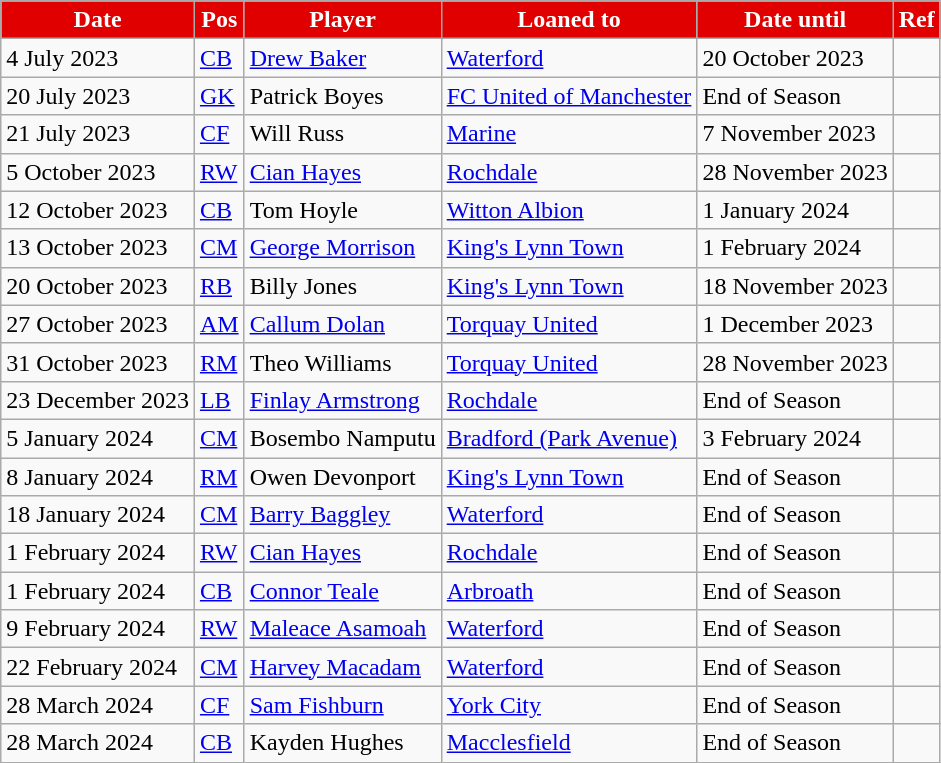<table class="wikitable plainrowheaders sortable">
<tr>
<th style="background:#E00000; color:white;">Date</th>
<th style="background:#E00000; color:white;">Pos</th>
<th style="background:#E00000; color:white;">Player</th>
<th style="background:#E00000; color:white;">Loaned to</th>
<th style="background:#E00000; color:white;">Date until</th>
<th style="background:#E00000; color:white;">Ref</th>
</tr>
<tr>
<td>4 July 2023</td>
<td><a href='#'>CB</a></td>
<td> <a href='#'>Drew Baker</a></td>
<td> <a href='#'>Waterford</a></td>
<td>20 October 2023</td>
<td></td>
</tr>
<tr>
<td>20 July 2023</td>
<td><a href='#'>GK</a></td>
<td> Patrick Boyes</td>
<td> <a href='#'>FC United of Manchester</a></td>
<td>End of Season</td>
<td></td>
</tr>
<tr>
<td>21 July 2023</td>
<td><a href='#'>CF</a></td>
<td> Will Russ</td>
<td> <a href='#'>Marine</a></td>
<td>7 November 2023</td>
<td></td>
</tr>
<tr>
<td>5 October 2023</td>
<td><a href='#'>RW</a></td>
<td> <a href='#'>Cian Hayes</a></td>
<td> <a href='#'>Rochdale</a></td>
<td>28 November 2023</td>
<td></td>
</tr>
<tr>
<td>12 October 2023</td>
<td><a href='#'>CB</a></td>
<td> Tom Hoyle</td>
<td> <a href='#'>Witton Albion</a></td>
<td>1 January 2024</td>
<td></td>
</tr>
<tr>
<td>13 October 2023</td>
<td><a href='#'>CM</a></td>
<td> <a href='#'>George Morrison</a></td>
<td> <a href='#'>King's Lynn Town</a></td>
<td>1 February 2024</td>
<td></td>
</tr>
<tr>
<td>20 October 2023</td>
<td><a href='#'>RB</a></td>
<td> Billy Jones</td>
<td> <a href='#'>King's Lynn Town</a></td>
<td>18 November 2023</td>
<td></td>
</tr>
<tr>
<td>27 October 2023</td>
<td><a href='#'>AM</a></td>
<td> <a href='#'>Callum Dolan</a></td>
<td> <a href='#'>Torquay United</a></td>
<td>1 December 2023</td>
<td></td>
</tr>
<tr>
<td>31 October 2023</td>
<td><a href='#'>RM</a></td>
<td> Theo Williams</td>
<td> <a href='#'>Torquay United</a></td>
<td>28 November 2023</td>
<td></td>
</tr>
<tr>
<td>23 December 2023</td>
<td><a href='#'>LB</a></td>
<td> <a href='#'>Finlay Armstrong</a></td>
<td> <a href='#'>Rochdale</a></td>
<td>End of Season</td>
<td></td>
</tr>
<tr>
<td>5 January 2024</td>
<td><a href='#'>CM</a></td>
<td> Bosembo Namputu</td>
<td> <a href='#'>Bradford (Park Avenue)</a></td>
<td>3 February 2024</td>
<td></td>
</tr>
<tr>
<td>8 January 2024</td>
<td><a href='#'>RM</a></td>
<td> Owen Devonport</td>
<td> <a href='#'>King's Lynn Town</a></td>
<td>End of Season</td>
<td></td>
</tr>
<tr>
<td>18 January 2024</td>
<td><a href='#'>CM</a></td>
<td> <a href='#'>Barry Baggley</a></td>
<td> <a href='#'>Waterford</a></td>
<td>End of Season</td>
<td></td>
</tr>
<tr>
<td>1 February 2024</td>
<td><a href='#'>RW</a></td>
<td> <a href='#'>Cian Hayes</a></td>
<td> <a href='#'>Rochdale</a></td>
<td>End of Season</td>
<td></td>
</tr>
<tr>
<td>1 February 2024</td>
<td><a href='#'>CB</a></td>
<td> <a href='#'>Connor Teale</a></td>
<td> <a href='#'>Arbroath</a></td>
<td>End of Season</td>
<td></td>
</tr>
<tr>
<td>9 February 2024</td>
<td><a href='#'>RW</a></td>
<td> <a href='#'>Maleace Asamoah</a></td>
<td> <a href='#'>Waterford</a></td>
<td>End of Season</td>
<td></td>
</tr>
<tr>
<td>22 February 2024</td>
<td><a href='#'>CM</a></td>
<td> <a href='#'>Harvey Macadam</a></td>
<td> <a href='#'>Waterford</a></td>
<td>End of Season</td>
<td></td>
</tr>
<tr>
<td>28 March 2024</td>
<td><a href='#'>CF</a></td>
<td> <a href='#'>Sam Fishburn</a></td>
<td> <a href='#'>York City</a></td>
<td>End of Season</td>
<td></td>
</tr>
<tr>
<td>28 March 2024</td>
<td><a href='#'>CB</a></td>
<td> Kayden Hughes</td>
<td> <a href='#'>Macclesfield</a></td>
<td>End of Season</td>
<td></td>
</tr>
</table>
